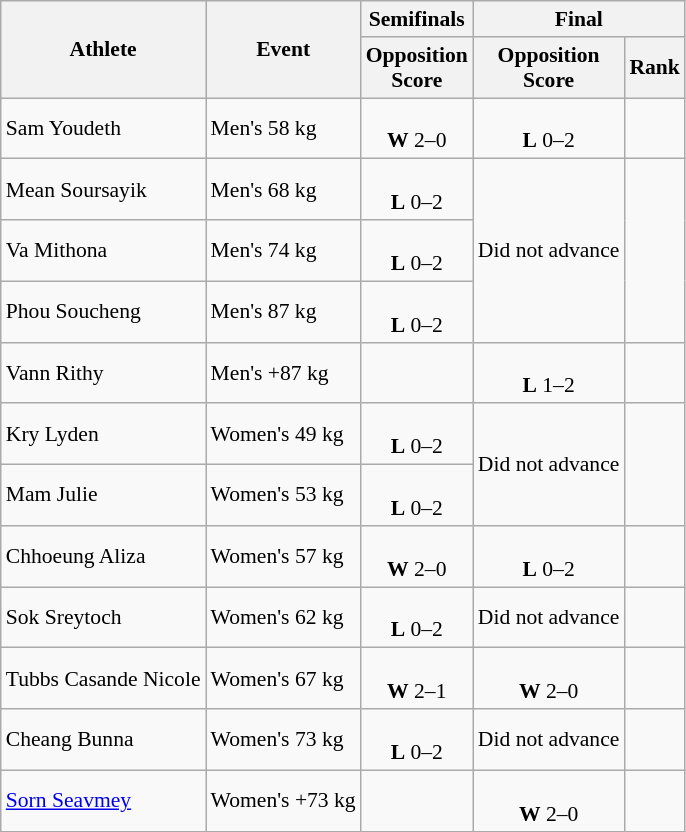<table class="wikitable" style="font-size:90%">
<tr>
<th rowspan=2>Athlete</th>
<th rowspan=2>Event</th>
<th>Semifinals</th>
<th colspan=2>Final</th>
</tr>
<tr style="font-size:95">
<th>Opposition<br>Score</th>
<th>Opposition<br>Score</th>
<th>Rank</th>
</tr>
<tr align=center>
<td align=left>Sam Youdeth</td>
<td align=left>Men's 58 kg</td>
<td><br><strong>W</strong> 2–0</td>
<td><br><strong>L</strong> 0–2</td>
<td></td>
</tr>
<tr align=center>
<td align=left>Mean Soursayik</td>
<td align=left>Men's 68 kg</td>
<td><br><strong>L</strong> 0–2</td>
<td rowspan=3>Did not advance</td>
<td rowspan=3></td>
</tr>
<tr align=center>
<td align=left>Va Mithona</td>
<td align=left>Men's 74 kg</td>
<td><br><strong>L</strong> 0–2</td>
</tr>
<tr align=center>
<td align=left>Phou Soucheng</td>
<td align=left>Men's 87 kg</td>
<td><br><strong>L</strong> 0–2</td>
</tr>
<tr align=center>
<td align=left>Vann Rithy</td>
<td align=left>Men's +87 kg</td>
<td></td>
<td><br><strong>L</strong> 1–2</td>
<td></td>
</tr>
<tr align=center>
<td align=left>Kry Lyden</td>
<td align=left>Women's 49 kg</td>
<td><br><strong>L</strong> 0–2</td>
<td rowspan=2>Did not advance</td>
<td rowspan=2></td>
</tr>
<tr align=center>
<td align=left>Mam Julie</td>
<td align=left>Women's 53 kg</td>
<td><br><strong>L</strong> 0–2</td>
</tr>
<tr align=center>
<td align=left>Chhoeung Aliza</td>
<td align=left>Women's 57 kg</td>
<td><br><strong>W</strong> 2–0</td>
<td><br><strong>L</strong> 0–2</td>
<td></td>
</tr>
<tr align=center>
<td align=left>Sok Sreytoch</td>
<td align=left>Women's 62 kg</td>
<td><br><strong>L</strong> 0–2</td>
<td>Did not advance</td>
<td></td>
</tr>
<tr align=center>
<td align=left>Tubbs Casande Nicole</td>
<td align=left>Women's 67 kg</td>
<td><br><strong>W</strong> 2–1</td>
<td><br><strong>W</strong> 2–0</td>
<td></td>
</tr>
<tr align=center>
<td align=left>Cheang Bunna</td>
<td align=left>Women's 73 kg</td>
<td><br><strong>L</strong> 0–2</td>
<td>Did not advance</td>
<td></td>
</tr>
<tr align=center>
<td align=left><a href='#'>Sorn Seavmey</a></td>
<td align=left>Women's +73 kg</td>
<td></td>
<td><br><strong>W</strong> 2–0</td>
<td></td>
</tr>
</table>
